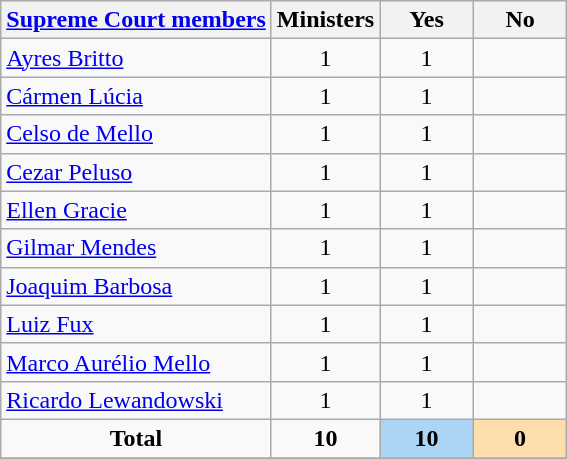<table class="wikitable">
<tr>
<th><a href='#'>Supreme Court members</a></th>
<th width="55pt">Ministers</th>
<th width="55pt">Yes</th>
<th width="55pt">No</th>
</tr>
<tr>
<td align="left"><a href='#'>Ayres Britto</a></td>
<td align="center">1</td>
<td align="center">1</td>
<td align="center"></td>
</tr>
<tr>
<td align="left"><a href='#'>Cármen Lúcia</a></td>
<td align="center">1</td>
<td align="center">1</td>
<td align="center"></td>
</tr>
<tr>
<td align="left"><a href='#'>Celso de Mello</a></td>
<td align="center">1</td>
<td align="center">1</td>
<td align="center"></td>
</tr>
<tr>
<td align="left"><a href='#'>Cezar Peluso</a></td>
<td align="center">1</td>
<td align="center">1</td>
<td align="center"></td>
</tr>
<tr>
<td align="left"><a href='#'>Ellen Gracie</a></td>
<td align="center">1</td>
<td align="center">1</td>
<td align="center"></td>
</tr>
<tr>
<td align="left"><a href='#'>Gilmar Mendes</a></td>
<td align="center">1</td>
<td align="center">1</td>
<td align="center"></td>
</tr>
<tr>
<td align="left"><a href='#'>Joaquim Barbosa</a></td>
<td align="center">1</td>
<td align="center">1</td>
<td align="center"></td>
</tr>
<tr>
<td align="left"><a href='#'>Luiz Fux</a></td>
<td align="center">1</td>
<td align="center">1</td>
<td align="center"></td>
</tr>
<tr>
<td align="left"><a href='#'>Marco Aurélio Mello</a></td>
<td align="center">1</td>
<td align="center">1</td>
<td align="center"></td>
</tr>
<tr>
<td align="left"><a href='#'>Ricardo Lewandowski</a></td>
<td align="center">1</td>
<td align="center">1</td>
<td align="center"></td>
</tr>
<tr>
<td align="center"><strong>Total</strong></td>
<td align="center"><strong>10</strong></td>
<td align="center" bgcolor="#abd5f5"><strong>10</strong></td>
<td align="center" bgcolor="#FFDEAD"><strong>0</strong></td>
</tr>
<tr>
</tr>
</table>
